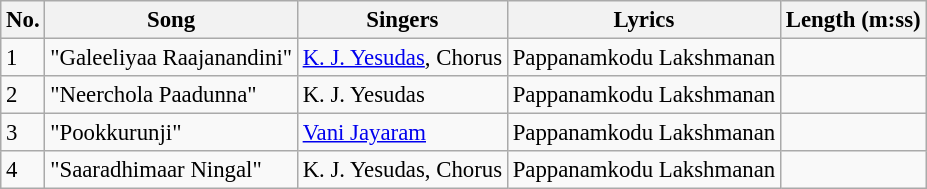<table class="wikitable" style="font-size:95%;">
<tr>
<th>No.</th>
<th>Song</th>
<th>Singers</th>
<th>Lyrics</th>
<th>Length (m:ss)</th>
</tr>
<tr>
<td>1</td>
<td>"Galeeliyaa Raajanandini"</td>
<td><a href='#'>K. J. Yesudas</a>, Chorus</td>
<td>Pappanamkodu Lakshmanan</td>
<td></td>
</tr>
<tr>
<td>2</td>
<td>"Neerchola Paadunna"</td>
<td>K. J. Yesudas</td>
<td>Pappanamkodu Lakshmanan</td>
<td></td>
</tr>
<tr>
<td>3</td>
<td>"Pookkurunji"</td>
<td><a href='#'>Vani Jayaram</a></td>
<td>Pappanamkodu Lakshmanan</td>
<td></td>
</tr>
<tr>
<td>4</td>
<td>"Saaradhimaar Ningal"</td>
<td>K. J. Yesudas, Chorus</td>
<td>Pappanamkodu Lakshmanan</td>
<td></td>
</tr>
</table>
